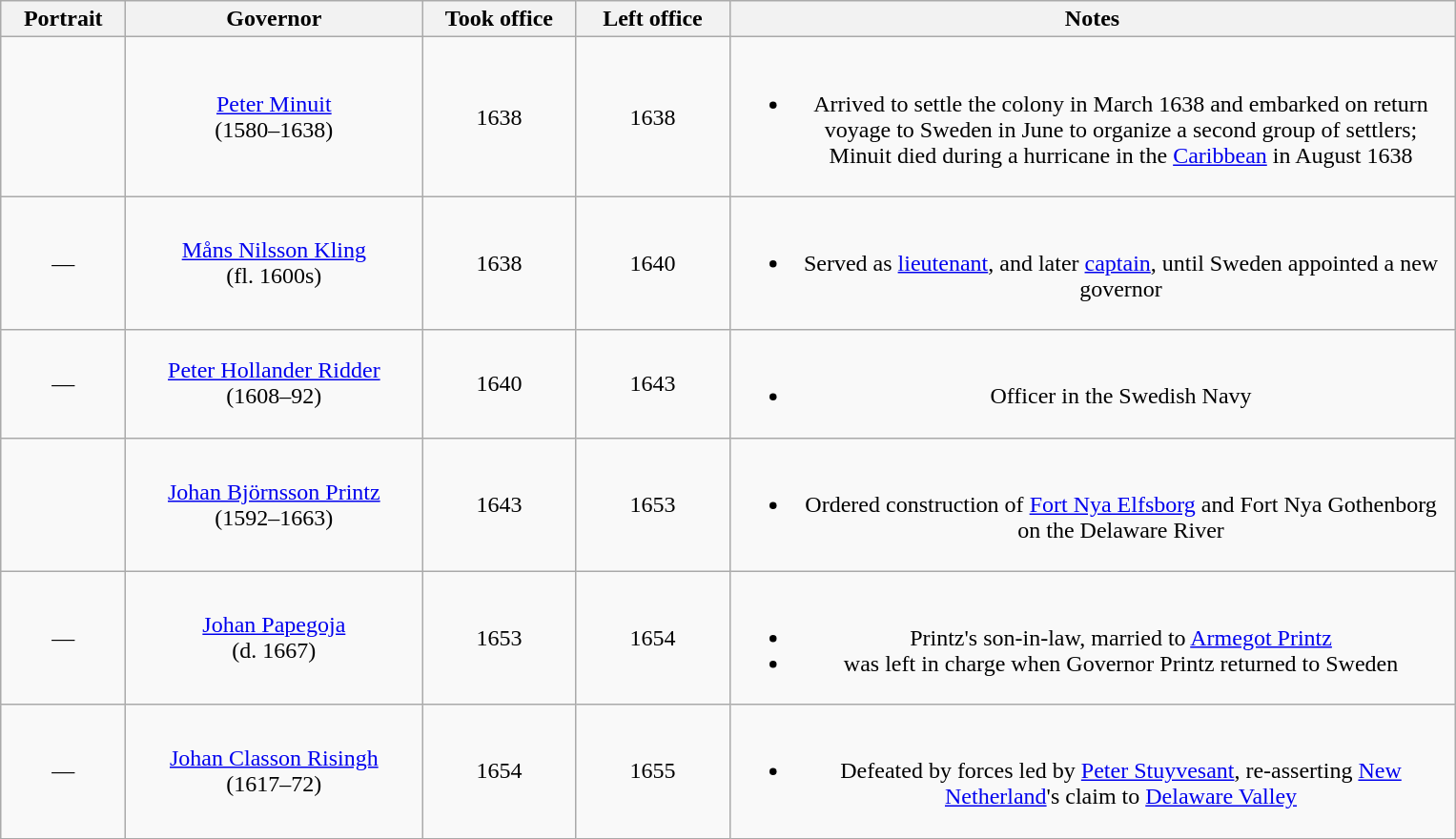<table class="wikitable" style="text-align:center">
<tr>
<th scope=col width=80>Portrait</th>
<th scope=col width=200>Governor</th>
<th scope=col width=100>Took office</th>
<th scope=col width=100>Left office</th>
<th scope=col width=500>Notes</th>
</tr>
<tr>
<td></td>
<td><a href='#'>Peter Minuit</a><br> (1580–1638)</td>
<td>1638</td>
<td>1638</td>
<td><br><ul><li>Arrived to settle the colony in March 1638 and embarked on return voyage to Sweden in June to organize a second group of settlers; Minuit died during a hurricane in the <a href='#'>Caribbean</a> in August 1638 </li></ul></td>
</tr>
<tr>
<td>—</td>
<td><a href='#'>Måns Nilsson Kling</a><br> (fl. 1600s)</td>
<td>1638</td>
<td>1640</td>
<td><br><ul><li>Served as <a href='#'>lieutenant</a>, and later <a href='#'>captain</a>, until Sweden appointed a new governor </li></ul></td>
</tr>
<tr>
<td>—</td>
<td><a href='#'>Peter Hollander Ridder</a><br> (1608–92)</td>
<td>1640</td>
<td>1643</td>
<td><br><ul><li>Officer in the Swedish Navy </li></ul></td>
</tr>
<tr>
<td></td>
<td><a href='#'>Johan Björnsson Printz</a><br> (1592–1663)</td>
<td>1643</td>
<td>1653</td>
<td><br><ul><li>Ordered construction of <a href='#'>Fort Nya Elfsborg</a> and Fort Nya Gothenborg on the Delaware River </li></ul></td>
</tr>
<tr>
<td>—</td>
<td><a href='#'>Johan Papegoja</a><br> (d. 1667)</td>
<td>1653</td>
<td>1654</td>
<td><br><ul><li>Printz's son-in-law, married to <a href='#'>Armegot Printz</a></li><li>was left in charge when Governor Printz returned to Sweden </li></ul></td>
</tr>
<tr>
<td>—</td>
<td><a href='#'>Johan Classon Risingh</a><br> (1617–72)</td>
<td>1654</td>
<td>1655</td>
<td><br><ul><li>Defeated by forces led by <a href='#'>Peter Stuyvesant</a>, re-asserting <a href='#'>New Netherland</a>'s claim to <a href='#'>Delaware Valley</a></li></ul></td>
</tr>
</table>
